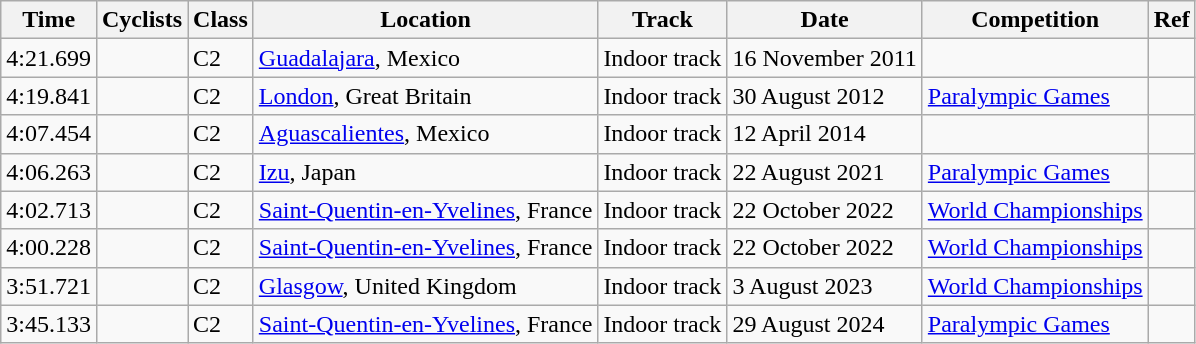<table class="wikitable">
<tr>
<th>Time</th>
<th>Cyclists</th>
<th>Class</th>
<th>Location</th>
<th>Track</th>
<th>Date</th>
<th>Competition</th>
<th>Ref</th>
</tr>
<tr>
<td>4:21.699</td>
<td></td>
<td>C2</td>
<td><a href='#'>Guadalajara</a>, Mexico</td>
<td>Indoor track</td>
<td>16 November 2011</td>
<td></td>
<td></td>
</tr>
<tr>
<td>4:19.841</td>
<td></td>
<td>C2</td>
<td><a href='#'>London</a>, Great Britain</td>
<td>Indoor track</td>
<td>30 August 2012</td>
<td><a href='#'>Paralympic Games</a></td>
<td></td>
</tr>
<tr>
<td>4:07.454</td>
<td></td>
<td>C2</td>
<td><a href='#'>Aguascalientes</a>, Mexico</td>
<td>Indoor track</td>
<td>12 April 2014</td>
<td></td>
<td></td>
</tr>
<tr>
<td>4:06.263</td>
<td></td>
<td>C2</td>
<td><a href='#'>Izu</a>, Japan</td>
<td>Indoor track</td>
<td>22 August 2021</td>
<td><a href='#'>Paralympic Games</a></td>
<td></td>
</tr>
<tr>
<td>4:02.713</td>
<td></td>
<td>C2</td>
<td><a href='#'>Saint-Quentin-en-Yvelines</a>, France</td>
<td>Indoor track</td>
<td>22 October 2022</td>
<td><a href='#'>World Championships</a></td>
<td></td>
</tr>
<tr>
<td>4:00.228</td>
<td></td>
<td>C2</td>
<td><a href='#'>Saint-Quentin-en-Yvelines</a>, France</td>
<td>Indoor track</td>
<td>22 October 2022</td>
<td><a href='#'>World Championships</a></td>
<td></td>
</tr>
<tr>
<td>3:51.721</td>
<td></td>
<td>C2</td>
<td><a href='#'>Glasgow</a>, United Kingdom</td>
<td>Indoor track</td>
<td>3 August 2023</td>
<td><a href='#'>World Championships</a></td>
<td></td>
</tr>
<tr>
<td>3:45.133</td>
<td></td>
<td>C2</td>
<td><a href='#'>Saint-Quentin-en-Yvelines</a>, France</td>
<td>Indoor track</td>
<td>29 August 2024</td>
<td><a href='#'>Paralympic Games</a></td>
<td></td>
</tr>
</table>
